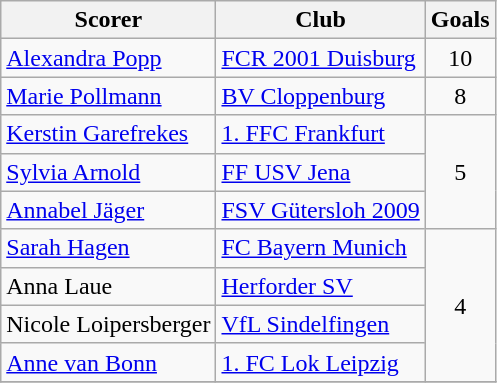<table class="wikitable" style="text-align:center">
<tr>
<th>Scorer</th>
<th>Club</th>
<th>Goals</th>
</tr>
<tr>
<td align="left"> <a href='#'>Alexandra Popp</a></td>
<td align="left"><a href='#'>FCR 2001 Duisburg</a></td>
<td>10</td>
</tr>
<tr>
<td align="left"> <a href='#'>Marie Pollmann</a></td>
<td align="left"><a href='#'>BV Cloppenburg</a></td>
<td>8</td>
</tr>
<tr>
<td align="left"> <a href='#'>Kerstin Garefrekes</a></td>
<td align="left"><a href='#'>1. FFC Frankfurt</a></td>
<td rowspan=3>5</td>
</tr>
<tr>
<td align="left"> <a href='#'>Sylvia Arnold</a></td>
<td align="left"><a href='#'>FF USV Jena</a></td>
</tr>
<tr>
<td align="left"> <a href='#'>Annabel Jäger</a></td>
<td align="left"><a href='#'>FSV Gütersloh 2009</a></td>
</tr>
<tr>
<td align="left"> <a href='#'>Sarah Hagen</a></td>
<td align="left"><a href='#'>FC Bayern Munich</a></td>
<td rowspan=4>4</td>
</tr>
<tr>
<td align="left"> Anna Laue</td>
<td align="left"><a href='#'>Herforder SV</a></td>
</tr>
<tr>
<td align="left"> Nicole Loipersberger</td>
<td align="left"><a href='#'>VfL Sindelfingen</a></td>
</tr>
<tr>
<td align="left"> <a href='#'>Anne van Bonn</a></td>
<td align="left"><a href='#'>1. FC Lok Leipzig</a></td>
</tr>
<tr>
</tr>
</table>
